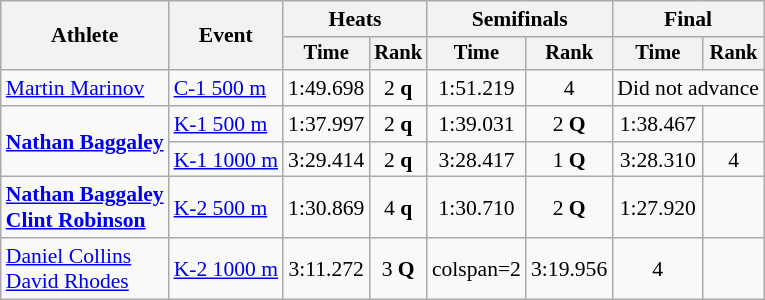<table class="wikitable" style="font-size:90%">
<tr>
<th rowspan=2>Athlete</th>
<th rowspan=2>Event</th>
<th colspan=2>Heats</th>
<th colspan=2>Semifinals</th>
<th colspan=2>Final</th>
</tr>
<tr style="font-size:95%">
<th>Time</th>
<th>Rank</th>
<th>Time</th>
<th>Rank</th>
<th>Time</th>
<th>Rank</th>
</tr>
<tr align=center>
<td align=left><a href='#'>Martin Marinov</a></td>
<td align=left><a href='#'>C-1 500 m</a></td>
<td>1:49.698</td>
<td>2 <strong>q</strong></td>
<td>1:51.219</td>
<td>4</td>
<td colspan=2>Did not advance</td>
</tr>
<tr align=center>
<td align=left rowspan=2><strong><a href='#'>Nathan Baggaley</a></strong></td>
<td align=left><a href='#'>K-1 500 m</a></td>
<td>1:37.997</td>
<td>2 <strong>q</strong></td>
<td>1:39.031</td>
<td>2 <strong>Q</strong></td>
<td>1:38.467</td>
<td></td>
</tr>
<tr align=center>
<td align=left><a href='#'>K-1 1000 m</a></td>
<td>3:29.414</td>
<td>2 <strong>q</strong></td>
<td>3:28.417</td>
<td>1 <strong>Q</strong></td>
<td>3:28.310</td>
<td>4</td>
</tr>
<tr align=center>
<td align=left><strong><a href='#'>Nathan Baggaley</a><br><a href='#'>Clint Robinson</a></strong></td>
<td align=left><a href='#'>K-2 500 m</a></td>
<td>1:30.869</td>
<td>4 <strong>q</strong></td>
<td>1:30.710</td>
<td>2 <strong>Q</strong></td>
<td>1:27.920</td>
<td></td>
</tr>
<tr align=center>
<td align=left><a href='#'>Daniel Collins</a><br><a href='#'>David Rhodes</a></td>
<td align=left><a href='#'>K-2 1000 m</a></td>
<td>3:11.272</td>
<td>3 <strong>Q</strong></td>
<td>colspan=2 </td>
<td>3:19.956</td>
<td>4</td>
</tr>
</table>
